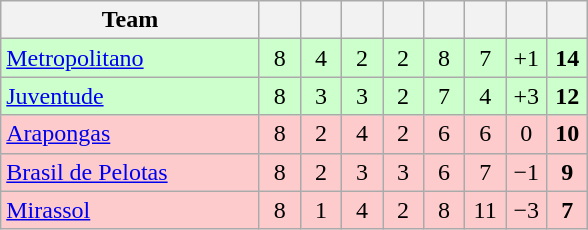<table class="wikitable" style="text-align: center;">
<tr>
<th width=165>Team</th>
<th width=20></th>
<th width=20></th>
<th width=20></th>
<th width=20></th>
<th width=20></th>
<th width=20></th>
<th width=20></th>
<th width=20></th>
</tr>
<tr bgcolor=#ccffcc>
<td align=left> <a href='#'>Metropolitano</a></td>
<td>8</td>
<td>4</td>
<td>2</td>
<td>2</td>
<td>8</td>
<td>7</td>
<td>+1</td>
<td><strong>14 </strong></td>
</tr>
<tr bgcolor=#ccffcc>
<td align=left> <a href='#'>Juventude</a></td>
<td>8</td>
<td>3</td>
<td>3</td>
<td>2</td>
<td>7</td>
<td>4</td>
<td>+3</td>
<td><strong>12</strong></td>
</tr>
<tr bgcolor=#FDCBCC>
<td align=left> <a href='#'>Arapongas</a></td>
<td>8</td>
<td>2</td>
<td>4</td>
<td>2</td>
<td>6</td>
<td>6</td>
<td>0</td>
<td><strong>10 </strong></td>
</tr>
<tr bgcolor=#FDCBCC>
<td align=left> <a href='#'>Brasil de Pelotas</a></td>
<td>8</td>
<td>2</td>
<td>3</td>
<td>3</td>
<td>6</td>
<td>7</td>
<td>−1</td>
<td><strong>9 </strong></td>
</tr>
<tr bgcolor=#FDCBCC>
<td align=left> <a href='#'>Mirassol</a></td>
<td>8</td>
<td>1</td>
<td>4</td>
<td>2</td>
<td>8</td>
<td>11</td>
<td>−3</td>
<td><strong>7 </strong></td>
</tr>
</table>
